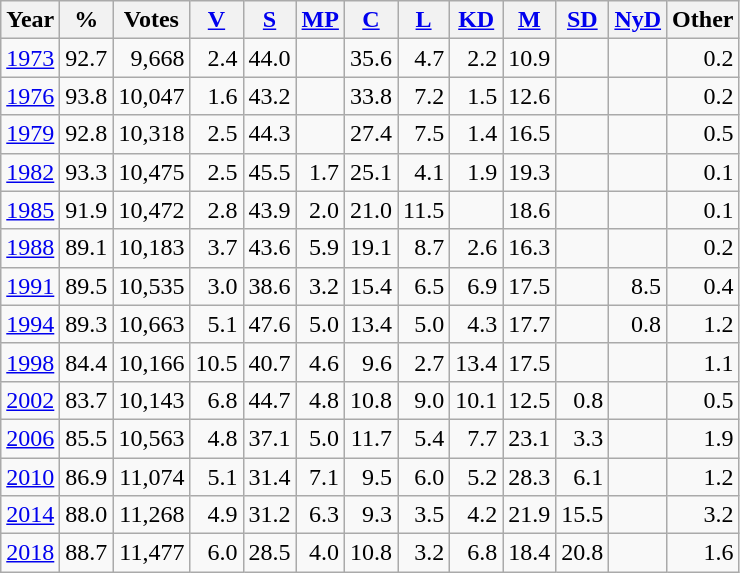<table class="wikitable sortable" style=text-align:right>
<tr>
<th>Year</th>
<th>%</th>
<th>Votes</th>
<th><a href='#'>V</a></th>
<th><a href='#'>S</a></th>
<th><a href='#'>MP</a></th>
<th><a href='#'>C</a></th>
<th><a href='#'>L</a></th>
<th><a href='#'>KD</a></th>
<th><a href='#'>M</a></th>
<th><a href='#'>SD</a></th>
<th><a href='#'>NyD</a></th>
<th>Other</th>
</tr>
<tr>
<td align=left><a href='#'>1973</a></td>
<td>92.7</td>
<td>9,668</td>
<td>2.4</td>
<td>44.0</td>
<td></td>
<td>35.6</td>
<td>4.7</td>
<td>2.2</td>
<td>10.9</td>
<td></td>
<td></td>
<td>0.2</td>
</tr>
<tr>
<td align=left><a href='#'>1976</a></td>
<td>93.8</td>
<td>10,047</td>
<td>1.6</td>
<td>43.2</td>
<td></td>
<td>33.8</td>
<td>7.2</td>
<td>1.5</td>
<td>12.6</td>
<td></td>
<td></td>
<td>0.2</td>
</tr>
<tr>
<td align=left><a href='#'>1979</a></td>
<td>92.8</td>
<td>10,318</td>
<td>2.5</td>
<td>44.3</td>
<td></td>
<td>27.4</td>
<td>7.5</td>
<td>1.4</td>
<td>16.5</td>
<td></td>
<td></td>
<td>0.5</td>
</tr>
<tr>
<td align=left><a href='#'>1982</a></td>
<td>93.3</td>
<td>10,475</td>
<td>2.5</td>
<td>45.5</td>
<td>1.7</td>
<td>25.1</td>
<td>4.1</td>
<td>1.9</td>
<td>19.3</td>
<td></td>
<td></td>
<td>0.1</td>
</tr>
<tr>
<td align=left><a href='#'>1985</a></td>
<td>91.9</td>
<td>10,472</td>
<td>2.8</td>
<td>43.9</td>
<td>2.0</td>
<td>21.0</td>
<td>11.5</td>
<td></td>
<td>18.6</td>
<td></td>
<td></td>
<td>0.1</td>
</tr>
<tr>
<td align=left><a href='#'>1988</a></td>
<td>89.1</td>
<td>10,183</td>
<td>3.7</td>
<td>43.6</td>
<td>5.9</td>
<td>19.1</td>
<td>8.7</td>
<td>2.6</td>
<td>16.3</td>
<td></td>
<td></td>
<td>0.2</td>
</tr>
<tr>
<td align=left><a href='#'>1991</a></td>
<td>89.5</td>
<td>10,535</td>
<td>3.0</td>
<td>38.6</td>
<td>3.2</td>
<td>15.4</td>
<td>6.5</td>
<td>6.9</td>
<td>17.5</td>
<td></td>
<td>8.5</td>
<td>0.4</td>
</tr>
<tr>
<td align=left><a href='#'>1994</a></td>
<td>89.3</td>
<td>10,663</td>
<td>5.1</td>
<td>47.6</td>
<td>5.0</td>
<td>13.4</td>
<td>5.0</td>
<td>4.3</td>
<td>17.7</td>
<td></td>
<td>0.8</td>
<td>1.2</td>
</tr>
<tr>
<td align=left><a href='#'>1998</a></td>
<td>84.4</td>
<td>10,166</td>
<td>10.5</td>
<td>40.7</td>
<td>4.6</td>
<td>9.6</td>
<td>2.7</td>
<td>13.4</td>
<td>17.5</td>
<td></td>
<td></td>
<td>1.1</td>
</tr>
<tr>
<td align=left><a href='#'>2002</a></td>
<td>83.7</td>
<td>10,143</td>
<td>6.8</td>
<td>44.7</td>
<td>4.8</td>
<td>10.8</td>
<td>9.0</td>
<td>10.1</td>
<td>12.5</td>
<td>0.8</td>
<td></td>
<td>0.5</td>
</tr>
<tr>
<td align=left><a href='#'>2006</a></td>
<td>85.5</td>
<td>10,563</td>
<td>4.8</td>
<td>37.1</td>
<td>5.0</td>
<td>11.7</td>
<td>5.4</td>
<td>7.7</td>
<td>23.1</td>
<td>3.3</td>
<td></td>
<td>1.9</td>
</tr>
<tr>
<td align=left><a href='#'>2010</a></td>
<td>86.9</td>
<td>11,074</td>
<td>5.1</td>
<td>31.4</td>
<td>7.1</td>
<td>9.5</td>
<td>6.0</td>
<td>5.2</td>
<td>28.3</td>
<td>6.1</td>
<td></td>
<td>1.2</td>
</tr>
<tr>
<td align=left><a href='#'>2014</a></td>
<td>88.0</td>
<td>11,268</td>
<td>4.9</td>
<td>31.2</td>
<td>6.3</td>
<td>9.3</td>
<td>3.5</td>
<td>4.2</td>
<td>21.9</td>
<td>15.5</td>
<td></td>
<td>3.2</td>
</tr>
<tr>
<td align=left><a href='#'>2018</a></td>
<td>88.7</td>
<td>11,477</td>
<td>6.0</td>
<td>28.5</td>
<td>4.0</td>
<td>10.8</td>
<td>3.2</td>
<td>6.8</td>
<td>18.4</td>
<td>20.8</td>
<td></td>
<td>1.6</td>
</tr>
</table>
